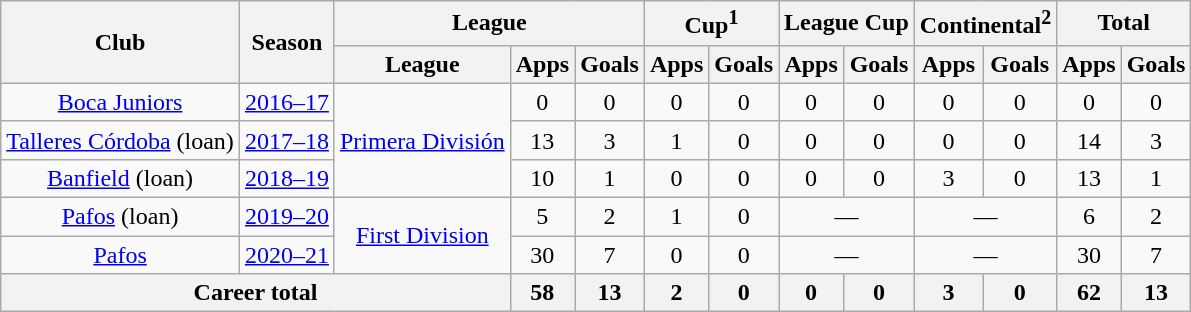<table class="wikitable" style="text-align: center;">
<tr>
<th rowspan="2">Club</th>
<th rowspan="2">Season</th>
<th colspan="3">League</th>
<th colspan="2">Cup<sup>1</sup></th>
<th colspan="2">League Cup</th>
<th colspan="2">Continental<sup>2</sup></th>
<th colspan="2">Total</th>
</tr>
<tr>
<th>League</th>
<th>Apps</th>
<th>Goals</th>
<th>Apps</th>
<th>Goals</th>
<th>Apps</th>
<th>Goals</th>
<th>Apps</th>
<th>Goals</th>
<th>Apps</th>
<th>Goals</th>
</tr>
<tr>
<td rowspan="1" valign="center"><a href='#'>Boca Juniors</a></td>
<td><a href='#'>2016–17</a></td>
<td rowspan=3><a href='#'>Primera División</a></td>
<td>0</td>
<td>0</td>
<td>0</td>
<td>0</td>
<td>0</td>
<td>0</td>
<td>0</td>
<td>0</td>
<td>0</td>
<td>0</td>
</tr>
<tr>
<td rowspan="1" valign="center"><a href='#'>Talleres Córdoba</a> (loan)</td>
<td><a href='#'>2017–18</a></td>
<td>13</td>
<td>3</td>
<td>1</td>
<td>0</td>
<td>0</td>
<td>0</td>
<td>0</td>
<td>0</td>
<td>14</td>
<td>3</td>
</tr>
<tr>
<td rowspan="1" valign="center"><a href='#'>Banfield</a> (loan)</td>
<td><a href='#'>2018–19</a></td>
<td>10</td>
<td>1</td>
<td>0</td>
<td>0</td>
<td>0</td>
<td>0</td>
<td>3</td>
<td>0</td>
<td>13</td>
<td>1</td>
</tr>
<tr>
<td><a href='#'>Pafos</a> (loan)</td>
<td><a href='#'>2019–20</a></td>
<td rowspan="2"><a href='#'>First Division</a></td>
<td>5</td>
<td>2</td>
<td>1</td>
<td>0</td>
<td colspan=2>—</td>
<td colspan=2>—</td>
<td>6</td>
<td>2</td>
</tr>
<tr>
<td><a href='#'>Pafos</a></td>
<td><a href='#'>2020–21</a></td>
<td>30</td>
<td>7</td>
<td>0</td>
<td>0</td>
<td colspan=2>—</td>
<td colspan=2>—</td>
<td>30</td>
<td>7</td>
</tr>
<tr>
<th colspan="3">Career total</th>
<th>58</th>
<th>13</th>
<th>2</th>
<th>0</th>
<th>0</th>
<th>0</th>
<th>3</th>
<th>0</th>
<th>62</th>
<th>13</th>
</tr>
</table>
